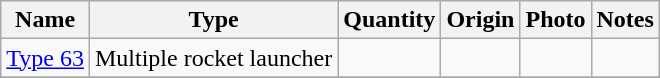<table class="wikitable sortable" id="tableTempleWikiAl">
<tr>
<th>Name</th>
<th>Type</th>
<th>Quantity</th>
<th>Origin</th>
<th>Photo</th>
<th>Notes</th>
</tr>
<tr>
<td><a href='#'>Type 63</a></td>
<td>Multiple rocket launcher</td>
<td></td>
<td></td>
<td></td>
<td></td>
</tr>
<tr>
</tr>
</table>
